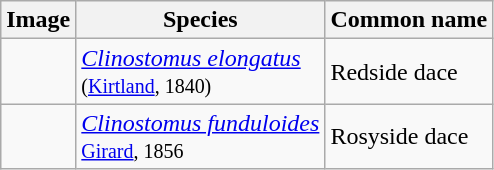<table class="wikitable">
<tr>
<th>Image</th>
<th>Species</th>
<th>Common name</th>
</tr>
<tr>
<td></td>
<td><em><a href='#'>Clinostomus elongatus</a></em><br><small>(<a href='#'>Kirtland</a>, 1840)</small></td>
<td>Redside dace</td>
</tr>
<tr>
<td></td>
<td><em><a href='#'>Clinostomus funduloides</a></em><br><small><a href='#'>Girard</a>, 1856</small></td>
<td>Rosyside dace</td>
</tr>
</table>
